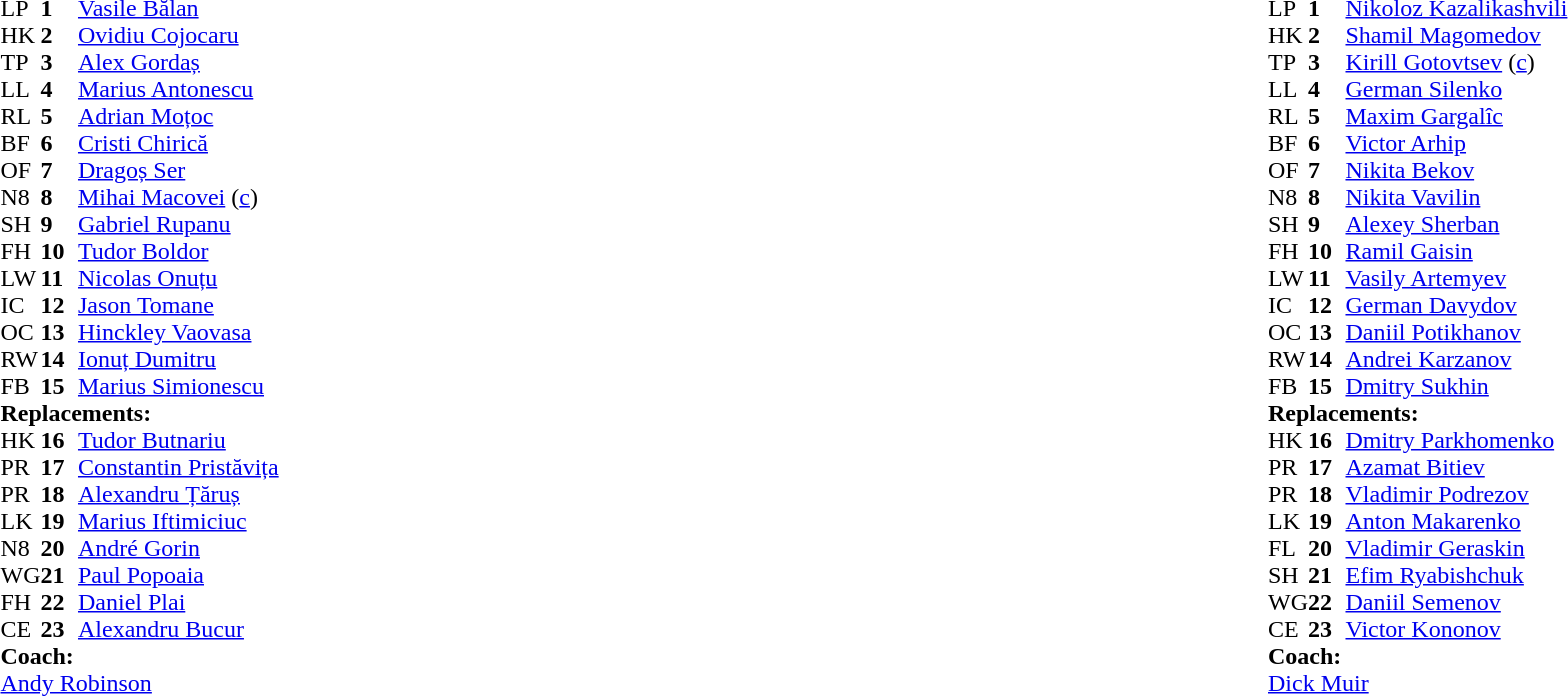<table style="width:100%">
<tr>
<td style="vertical-align:top; width:50%"><br><table cellspacing="0" cellpadding="0">
<tr>
<th width="25"></th>
<th width="25"></th>
</tr>
<tr>
<td>LP</td>
<td><strong>1</strong></td>
<td><a href='#'>Vasile Bălan</a></td>
<td></td>
<td></td>
</tr>
<tr>
<td>HK</td>
<td><strong>2</strong></td>
<td><a href='#'>Ovidiu Cojocaru</a></td>
<td></td>
<td></td>
</tr>
<tr>
<td>TP</td>
<td><strong>3</strong></td>
<td><a href='#'>Alex Gordaș</a></td>
<td></td>
<td></td>
</tr>
<tr>
<td>LL</td>
<td><strong>4</strong></td>
<td><a href='#'>Marius Antonescu</a></td>
<td></td>
<td></td>
</tr>
<tr>
<td>RL</td>
<td><strong>5</strong></td>
<td><a href='#'>Adrian Moțoc</a></td>
<td></td>
<td></td>
</tr>
<tr>
<td>BF</td>
<td><strong>6</strong></td>
<td><a href='#'>Cristi Chirică</a></td>
<td> </td>
<td></td>
</tr>
<tr>
<td>OF</td>
<td><strong>7</strong></td>
<td><a href='#'>Dragoș Ser</a></td>
<td></td>
<td></td>
</tr>
<tr>
<td>N8</td>
<td><strong>8</strong></td>
<td><a href='#'>Mihai Macovei</a> (<a href='#'>c</a>)</td>
<td></td>
<td></td>
</tr>
<tr>
<td>SH</td>
<td><strong>9</strong></td>
<td><a href='#'>Gabriel Rupanu</a></td>
<td></td>
<td></td>
</tr>
<tr>
<td>FH</td>
<td><strong>10</strong></td>
<td><a href='#'>Tudor Boldor</a></td>
<td></td>
<td></td>
</tr>
<tr>
<td>LW</td>
<td><strong>11</strong></td>
<td><a href='#'>Nicolas Onuțu</a></td>
<td></td>
<td></td>
</tr>
<tr>
<td>IC</td>
<td><strong>12</strong></td>
<td><a href='#'>Jason Tomane</a></td>
<td></td>
<td></td>
</tr>
<tr>
<td>OC</td>
<td><strong>13</strong></td>
<td><a href='#'>Hinckley Vaovasa</a></td>
<td></td>
<td></td>
</tr>
<tr>
<td>RW</td>
<td><strong>14</strong></td>
<td><a href='#'>Ionuț Dumitru</a></td>
<td></td>
<td></td>
</tr>
<tr>
<td>FB</td>
<td><strong>15</strong></td>
<td><a href='#'>Marius Simionescu</a></td>
<td></td>
<td></td>
</tr>
<tr>
<td colspan="4"><strong>Replacements:</strong></td>
</tr>
<tr>
<td>HK</td>
<td><strong>16</strong></td>
<td><a href='#'>Tudor Butnariu</a></td>
<td></td>
<td></td>
</tr>
<tr>
<td>PR</td>
<td><strong>17</strong></td>
<td><a href='#'>Constantin Pristăvița</a></td>
<td></td>
<td></td>
</tr>
<tr>
<td>PR</td>
<td><strong>18</strong></td>
<td><a href='#'>Alexandru Țăruș</a></td>
<td></td>
<td></td>
</tr>
<tr>
<td>LK</td>
<td><strong>19</strong></td>
<td><a href='#'>Marius Iftimiciuc</a></td>
<td></td>
<td></td>
</tr>
<tr>
<td>N8</td>
<td><strong>20</strong></td>
<td><a href='#'>André Gorin</a></td>
<td>  </td>
<td></td>
</tr>
<tr>
<td>WG</td>
<td><strong>21</strong></td>
<td><a href='#'>Paul Popoaia</a></td>
<td></td>
<td></td>
</tr>
<tr>
<td>FH</td>
<td><strong>22</strong></td>
<td><a href='#'>Daniel Plai</a></td>
<td></td>
<td></td>
</tr>
<tr>
<td>CE</td>
<td><strong>23</strong></td>
<td><a href='#'>Alexandru Bucur</a></td>
<td></td>
<td></td>
</tr>
<tr>
<td colspan="4"><strong>Coach:</strong></td>
</tr>
<tr>
<td colspan="4"><a href='#'>Andy Robinson</a></td>
</tr>
</table>
</td>
<td style="vertical-align:top"></td>
<td style="vertical-align:top; width:50%"><br><table cellspacing="0" cellpadding="0" style="margin:auto">
<tr>
<th width="25"></th>
<th width="25"></th>
</tr>
<tr>
<td>LP</td>
<td><strong>1</strong></td>
<td><a href='#'>Nikoloz Kazalikashvili</a></td>
<td></td>
<td></td>
</tr>
<tr>
<td>HK</td>
<td><strong>2</strong></td>
<td><a href='#'>Shamil Magomedov</a></td>
<td></td>
<td></td>
</tr>
<tr>
<td>TP</td>
<td><strong>3</strong></td>
<td><a href='#'>Kirill Gotovtsev</a> (<a href='#'>c</a>)</td>
<td></td>
<td></td>
</tr>
<tr>
<td>LL</td>
<td><strong>4</strong></td>
<td><a href='#'>German Silenko</a></td>
<td></td>
<td></td>
</tr>
<tr>
<td>RL</td>
<td><strong>5</strong></td>
<td><a href='#'>Maxim Gargalîc</a></td>
<td> </td>
<td></td>
</tr>
<tr>
<td>BF</td>
<td><strong>6</strong></td>
<td><a href='#'>Victor Arhip</a></td>
<td></td>
<td></td>
</tr>
<tr>
<td>OF</td>
<td><strong>7</strong></td>
<td><a href='#'>Nikita Bekov</a></td>
<td></td>
<td></td>
</tr>
<tr>
<td>N8</td>
<td><strong>8</strong></td>
<td><a href='#'>Nikita Vavilin</a></td>
<td></td>
<td></td>
</tr>
<tr>
<td>SH</td>
<td><strong>9</strong></td>
<td><a href='#'>Alexey Sherban</a></td>
<td></td>
<td></td>
</tr>
<tr>
<td>FH</td>
<td><strong>10</strong></td>
<td><a href='#'>Ramil Gaisin</a></td>
<td></td>
<td></td>
</tr>
<tr>
<td>LW</td>
<td><strong>11</strong></td>
<td><a href='#'>Vasily Artemyev</a></td>
<td></td>
<td></td>
</tr>
<tr>
<td>IC</td>
<td><strong>12</strong></td>
<td><a href='#'>German Davydov</a></td>
<td></td>
<td></td>
</tr>
<tr>
<td>OC</td>
<td><strong>13</strong></td>
<td><a href='#'>Daniil Potikhanov</a></td>
<td></td>
<td></td>
</tr>
<tr>
<td>RW</td>
<td><strong>14</strong></td>
<td><a href='#'>Andrei Karzanov</a></td>
<td></td>
<td></td>
</tr>
<tr>
<td>FB</td>
<td><strong>15</strong></td>
<td><a href='#'>Dmitry Sukhin</a></td>
<td></td>
<td></td>
</tr>
<tr>
<td colspan="4"><strong>Replacements:</strong></td>
</tr>
<tr>
<td>HK</td>
<td><strong>16</strong></td>
<td><a href='#'>Dmitry Parkhomenko</a></td>
<td></td>
<td></td>
</tr>
<tr>
<td>PR</td>
<td><strong>17</strong></td>
<td><a href='#'>Azamat Bitiev</a></td>
<td></td>
<td></td>
</tr>
<tr>
<td>PR</td>
<td><strong>18</strong></td>
<td><a href='#'>Vladimir Podrezov</a></td>
<td></td>
<td></td>
</tr>
<tr>
<td>LK</td>
<td><strong>19</strong></td>
<td><a href='#'>Anton Makarenko</a></td>
<td> </td>
<td></td>
</tr>
<tr>
<td>FL</td>
<td><strong>20</strong></td>
<td><a href='#'>Vladimir Geraskin</a></td>
<td></td>
<td></td>
</tr>
<tr>
<td>SH</td>
<td><strong>21</strong></td>
<td><a href='#'>Efim Ryabishchuk</a></td>
<td></td>
<td></td>
</tr>
<tr>
<td>WG</td>
<td><strong>22</strong></td>
<td><a href='#'>Daniil Semenov</a></td>
<td></td>
<td></td>
</tr>
<tr>
<td>CE</td>
<td><strong>23</strong></td>
<td><a href='#'>Victor Kononov</a></td>
<td></td>
<td></td>
</tr>
<tr>
<td colspan="4"><strong>Coach:</strong></td>
</tr>
<tr>
<td colspan="4"><a href='#'>Dick Muir</a></td>
</tr>
</table>
</td>
</tr>
</table>
